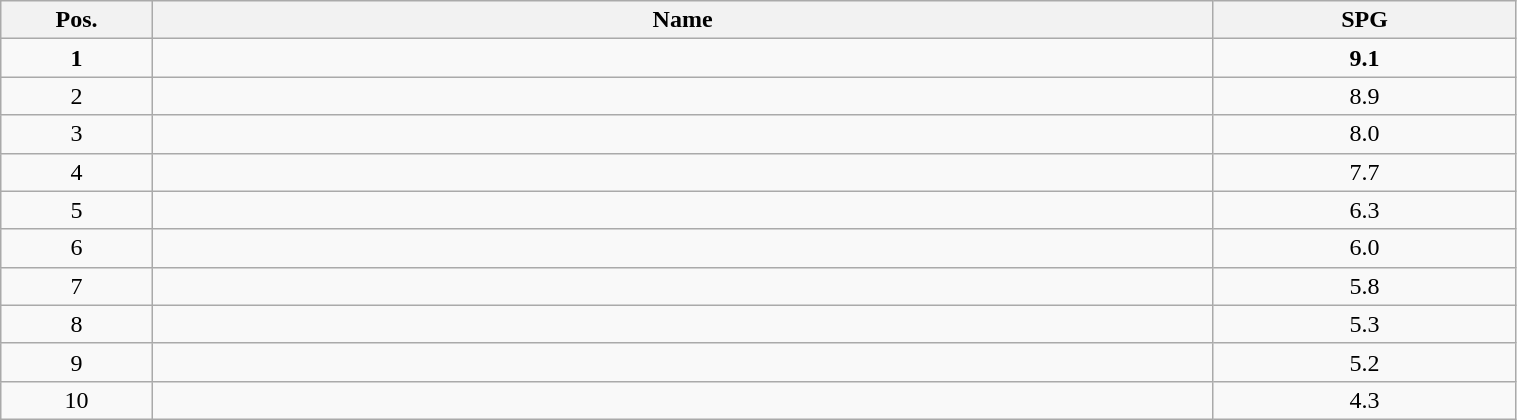<table class=wikitable width="80%">
<tr>
<th width="10%">Pos.</th>
<th width="70%">Name</th>
<th width="20%">SPG</th>
</tr>
<tr>
<td align=center><strong>1</strong></td>
<td><strong></strong></td>
<td align=center><strong>9.1</strong></td>
</tr>
<tr>
<td align=center>2</td>
<td></td>
<td align=center>8.9</td>
</tr>
<tr>
<td align=center>3</td>
<td></td>
<td align=center>8.0</td>
</tr>
<tr>
<td align=center>4</td>
<td></td>
<td align=center>7.7</td>
</tr>
<tr>
<td align=center>5</td>
<td></td>
<td align=center>6.3</td>
</tr>
<tr>
<td align=center>6</td>
<td></td>
<td align=center>6.0</td>
</tr>
<tr>
<td align=center>7</td>
<td></td>
<td align=center>5.8</td>
</tr>
<tr>
<td align=center>8</td>
<td></td>
<td align=center>5.3</td>
</tr>
<tr>
<td align=center>9</td>
<td></td>
<td align=center>5.2</td>
</tr>
<tr>
<td align=center>10</td>
<td></td>
<td align=center>4.3</td>
</tr>
</table>
